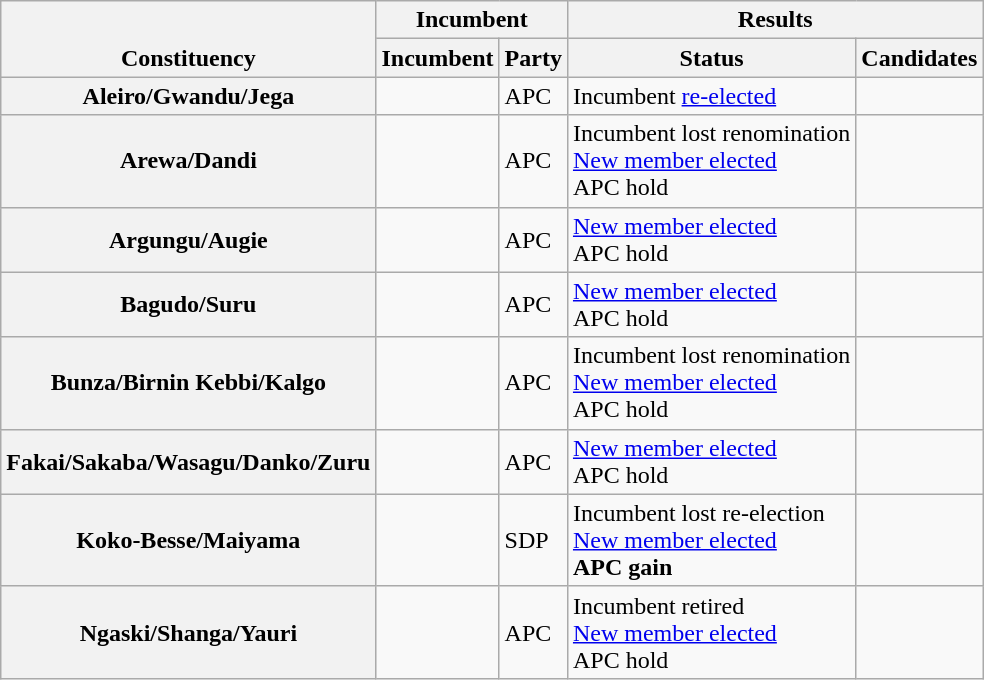<table class="wikitable sortable">
<tr valign=bottom>
<th rowspan=2>Constituency</th>
<th colspan=2>Incumbent</th>
<th colspan=2>Results</th>
</tr>
<tr valign=bottom>
<th>Incumbent</th>
<th>Party</th>
<th>Status</th>
<th>Candidates</th>
</tr>
<tr>
<th>Aleiro/Gwandu/Jega</th>
<td></td>
<td>APC</td>
<td>Incumbent <a href='#'>re-elected</a></td>
<td nowrap></td>
</tr>
<tr>
<th>Arewa/Dandi</th>
<td></td>
<td>APC</td>
<td>Incumbent lost renomination<br><a href='#'>New member elected</a><br>APC hold</td>
<td nowrap></td>
</tr>
<tr>
<th>Argungu/Augie</th>
<td></td>
<td>APC</td>
<td><a href='#'>New member elected</a><br>APC hold</td>
<td nowrap></td>
</tr>
<tr>
<th>Bagudo/Suru</th>
<td></td>
<td>APC</td>
<td><a href='#'>New member elected</a><br>APC hold</td>
<td nowrap></td>
</tr>
<tr>
<th>Bunza/Birnin Kebbi/Kalgo</th>
<td></td>
<td>APC</td>
<td>Incumbent lost renomination<br><a href='#'>New member elected</a><br>APC hold</td>
<td nowrap></td>
</tr>
<tr>
<th>Fakai/Sakaba/Wasagu/Danko/Zuru</th>
<td></td>
<td>APC</td>
<td><a href='#'>New member elected</a><br>APC hold</td>
<td nowrap></td>
</tr>
<tr>
<th>Koko-Besse/Maiyama</th>
<td></td>
<td>SDP</td>
<td>Incumbent lost re-election<br><a href='#'>New member elected</a><br><strong>APC gain</strong></td>
<td nowrap></td>
</tr>
<tr>
<th>Ngaski/Shanga/Yauri</th>
<td></td>
<td>APC</td>
<td>Incumbent retired<br><a href='#'>New member elected</a><br>APC hold</td>
<td nowrap></td>
</tr>
</table>
